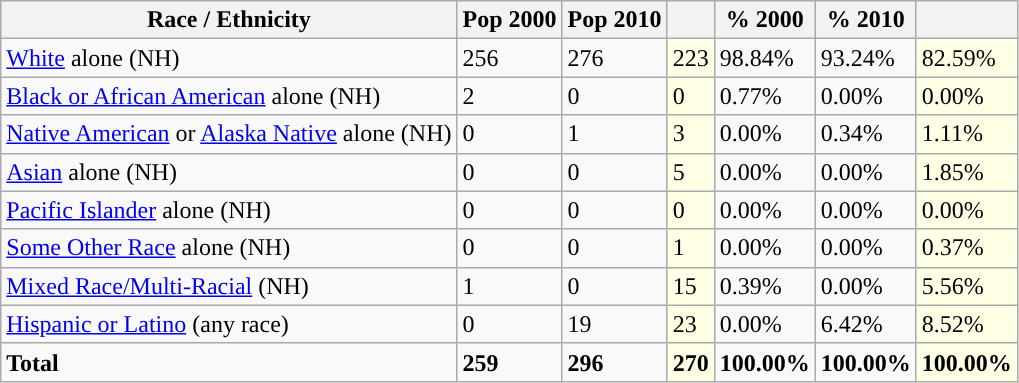<table class="wikitable">
<tr>
<th>Race / Ethnicity</th>
<th>Pop 2000</th>
<th>Pop 2010</th>
<th></th>
<th>% 2000</th>
<th>% 2010</th>
<th></th>
</tr>
<tr>
<td><a href='#'>White</a> alone (NH)</td>
<td>256</td>
<td>276</td>
<td style='background: #ffffe6;'>223</td>
<td>98.84%</td>
<td>93.24%</td>
<td style='background: #ffffe6;'>82.59%</td>
</tr>
<tr>
<td><a href='#'>Black or African American</a> alone (NH)</td>
<td>2</td>
<td>0</td>
<td style='background: #ffffe6;'>0</td>
<td>0.77%</td>
<td>0.00%</td>
<td style='background: #ffffe6;'>0.00%</td>
</tr>
<tr>
<td><a href='#'>Native American</a> or <a href='#'>Alaska Native</a> alone (NH)</td>
<td>0</td>
<td>1</td>
<td style='background: #ffffe6;'>3</td>
<td>0.00%</td>
<td>0.34%</td>
<td style='background: #ffffe6;'>1.11%</td>
</tr>
<tr>
<td><a href='#'>Asian</a> alone (NH)</td>
<td>0</td>
<td>0</td>
<td style='background: #ffffe6;'>5</td>
<td>0.00%</td>
<td>0.00%</td>
<td style='background: #ffffe6;'>1.85%</td>
</tr>
<tr>
<td><a href='#'>Pacific Islander</a> alone (NH)</td>
<td>0</td>
<td>0</td>
<td style='background: #ffffe6;'>0</td>
<td>0.00%</td>
<td>0.00%</td>
<td style='background: #ffffe6;'>0.00%</td>
</tr>
<tr>
<td><a href='#'>Some Other Race</a> alone (NH)</td>
<td>0</td>
<td>0</td>
<td style='background: #ffffe6;'>1</td>
<td>0.00%</td>
<td>0.00%</td>
<td style='background: #ffffe6;'>0.37%</td>
</tr>
<tr>
<td><a href='#'>Mixed Race/Multi-Racial</a> (NH)</td>
<td>1</td>
<td>0</td>
<td style='background: #ffffe6;'>15</td>
<td>0.39%</td>
<td>0.00%</td>
<td style='background: #ffffe6;'>5.56%</td>
</tr>
<tr>
<td><a href='#'>Hispanic or Latino</a> (any race)</td>
<td>0</td>
<td>19</td>
<td style='background: #ffffe6;'>23</td>
<td>0.00%</td>
<td>6.42%</td>
<td style='background: #ffffe6;'>8.52%</td>
</tr>
<tr>
<td><strong>Total</strong></td>
<td><strong>259</strong></td>
<td><strong>296</strong></td>
<td style='background: #ffffe6;'><strong>270</strong></td>
<td><strong>100.00%</strong></td>
<td><strong>100.00%</strong></td>
<td style='background: #ffffe6;'><strong>100.00%</strong></td>
</tr>
</table>
